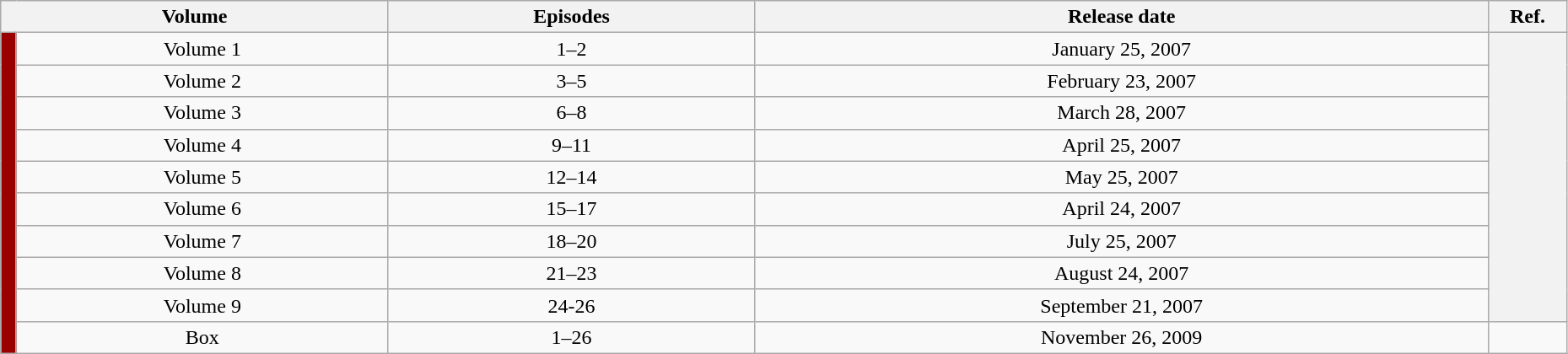<table class="wikitable" style="text-align: center; width: 98%;">
<tr>
<th colspan="2">Volume</th>
<th>Episodes</th>
<th>Release date</th>
<th width="5%">Ref.</th>
</tr>
<tr>
<td rowspan="10" width="1%" style="background: #990000;"></td>
<td>Volume 1</td>
<td>1–2</td>
<td>January 25, 2007</td>
<th rowspan="9"></th>
</tr>
<tr>
<td>Volume 2</td>
<td>3–5</td>
<td>February 23, 2007</td>
</tr>
<tr>
<td>Volume 3</td>
<td>6–8</td>
<td>March 28, 2007</td>
</tr>
<tr>
<td>Volume 4</td>
<td>9–11</td>
<td>April 25, 2007</td>
</tr>
<tr>
<td>Volume 5</td>
<td>12–14</td>
<td>May 25, 2007</td>
</tr>
<tr>
<td>Volume 6</td>
<td>15–17</td>
<td>April 24, 2007</td>
</tr>
<tr>
<td>Volume 7</td>
<td>18–20</td>
<td>July 25, 2007</td>
</tr>
<tr>
<td>Volume 8</td>
<td>21–23</td>
<td>August 24, 2007</td>
</tr>
<tr>
<td>Volume 9</td>
<td>24-26</td>
<td>September 21, 2007</td>
</tr>
<tr>
<td>Box</td>
<td>1–26</td>
<td>November 26, 2009</td>
<td></td>
</tr>
</table>
